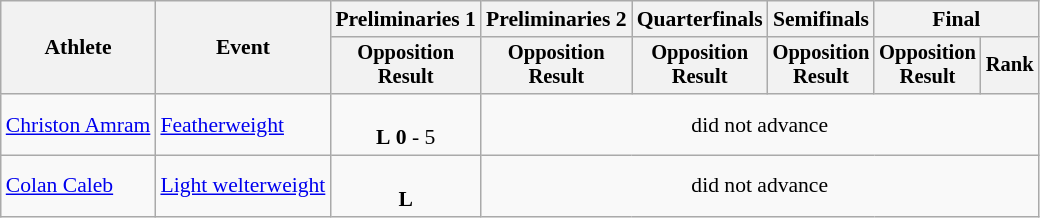<table class="wikitable" style="font-size:90%; text-align:center">
<tr>
<th rowspan=2>Athlete</th>
<th rowspan=2>Event</th>
<th>Preliminaries 1</th>
<th>Preliminaries 2</th>
<th>Quarterfinals</th>
<th>Semifinals</th>
<th colspan=2>Final</th>
</tr>
<tr style="font-size:95%">
<th>Opposition<br>Result</th>
<th>Opposition<br>Result</th>
<th>Opposition<br>Result</th>
<th>Opposition<br>Result</th>
<th>Opposition<br>Result</th>
<th>Rank</th>
</tr>
<tr>
<td align=left><a href='#'>Christon Amram</a></td>
<td align=left><a href='#'>Featherweight</a></td>
<td><br> <strong>L</strong> <strong>0</strong> - 5</td>
<td colspan="5">did not advance</td>
</tr>
<tr>
<td align=left><a href='#'>Colan Caleb</a></td>
<td align=left><a href='#'>Light welterweight</a></td>
<td><br> <strong>L</strong> <strong></strong></td>
<td colspan="5">did not advance</td>
</tr>
</table>
